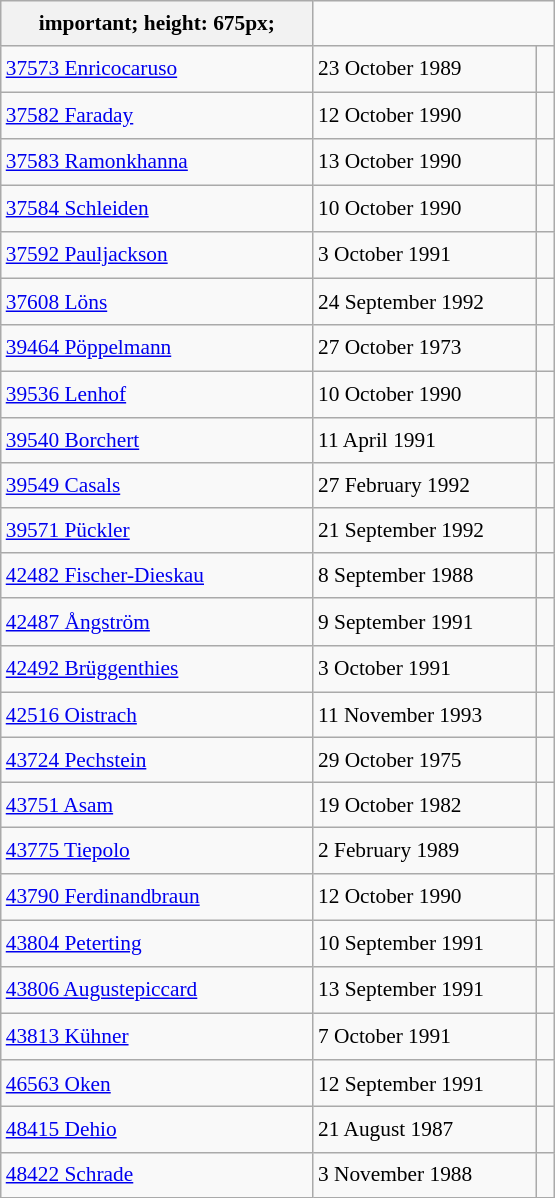<table class="wikitable" style="font-size: 89%; float: left; width: 26em; margin-right: 1em; line-height: 1.65em">
<tr>
<th>important; height: 675px;</th>
</tr>
<tr>
<td><a href='#'>37573 Enricocaruso</a></td>
<td>23 October 1989</td>
<td><small></small></td>
</tr>
<tr>
<td><a href='#'>37582 Faraday</a></td>
<td>12 October 1990</td>
<td><small></small> </td>
</tr>
<tr>
<td><a href='#'>37583 Ramonkhanna</a></td>
<td>13 October 1990</td>
<td><small></small> </td>
</tr>
<tr>
<td><a href='#'>37584 Schleiden</a></td>
<td>10 October 1990</td>
<td><small></small> </td>
</tr>
<tr>
<td><a href='#'>37592 Pauljackson</a></td>
<td>3 October 1991</td>
<td><small></small> </td>
</tr>
<tr>
<td><a href='#'>37608 Löns</a></td>
<td>24 September 1992</td>
<td><small></small> </td>
</tr>
<tr>
<td><a href='#'>39464 Pöppelmann</a></td>
<td>27 October 1973</td>
<td><small></small></td>
</tr>
<tr>
<td><a href='#'>39536 Lenhof</a></td>
<td>10 October 1990</td>
<td><small></small> </td>
</tr>
<tr>
<td><a href='#'>39540 Borchert</a></td>
<td>11 April 1991</td>
<td><small></small></td>
</tr>
<tr>
<td><a href='#'>39549 Casals</a></td>
<td>27 February 1992</td>
<td><small></small></td>
</tr>
<tr>
<td><a href='#'>39571 Pückler</a></td>
<td>21 September 1992</td>
<td><small></small></td>
</tr>
<tr>
<td><a href='#'>42482 Fischer-Dieskau</a></td>
<td>8 September 1988</td>
<td><small></small></td>
</tr>
<tr>
<td><a href='#'>42487 Ångström</a></td>
<td>9 September 1991</td>
<td><small></small> </td>
</tr>
<tr>
<td><a href='#'>42492 Brüggenthies</a></td>
<td>3 October 1991</td>
<td><small></small> </td>
</tr>
<tr>
<td><a href='#'>42516 Oistrach</a></td>
<td>11 November 1993</td>
<td><small></small></td>
</tr>
<tr>
<td><a href='#'>43724 Pechstein</a></td>
<td>29 October 1975</td>
<td><small></small></td>
</tr>
<tr>
<td><a href='#'>43751 Asam</a></td>
<td>19 October 1982</td>
<td><small></small></td>
</tr>
<tr>
<td><a href='#'>43775 Tiepolo</a></td>
<td>2 February 1989</td>
<td><small></small></td>
</tr>
<tr>
<td><a href='#'>43790 Ferdinandbraun</a></td>
<td>12 October 1990</td>
<td><small></small> </td>
</tr>
<tr>
<td><a href='#'>43804 Peterting</a></td>
<td>10 September 1991</td>
<td><small></small> </td>
</tr>
<tr>
<td><a href='#'>43806 Augustepiccard</a></td>
<td>13 September 1991</td>
<td><small></small> </td>
</tr>
<tr>
<td><a href='#'>43813 Kühner</a></td>
<td>7 October 1991</td>
<td><small></small> </td>
</tr>
<tr>
<td><a href='#'>46563 Oken</a></td>
<td>12 September 1991</td>
<td><small></small> </td>
</tr>
<tr>
<td><a href='#'>48415 Dehio</a></td>
<td>21 August 1987</td>
<td><small></small></td>
</tr>
<tr>
<td><a href='#'>48422 Schrade</a></td>
<td>3 November 1988</td>
<td><small></small></td>
</tr>
</table>
